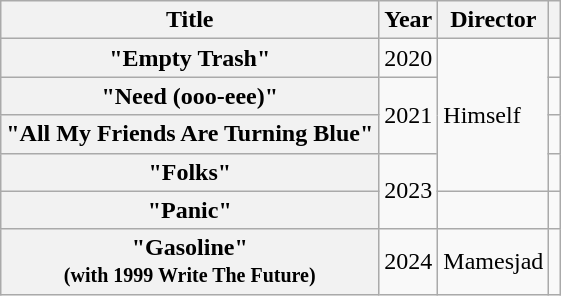<table class="wikitable plainrowheaders" style="text-align:center">
<tr>
<th scope="col">Title</th>
<th scope="col">Year</th>
<th scope="col">Director</th>
<th scope="col"></th>
</tr>
<tr>
<th scope="row">"Empty Trash"</th>
<td>2020</td>
<td rowspan="4" style="text-align:left">Himself</td>
<td></td>
</tr>
<tr>
<th scope="row">"Need (ooo-eee)"</th>
<td rowspan="2">2021</td>
<td></td>
</tr>
<tr>
<th scope="row">"All My Friends Are Turning Blue"</th>
<td></td>
</tr>
<tr>
<th scope="row">"Folks"</th>
<td rowspan="2">2023</td>
<td></td>
</tr>
<tr>
<th scope="row">"Panic"</th>
<td></td>
<td></td>
</tr>
<tr>
<th scope="row">"Gasoline"<br><small>(with 1999 Write The Future)</small></th>
<td>2024</td>
<td>Mamesjad</td>
<td></td>
</tr>
</table>
